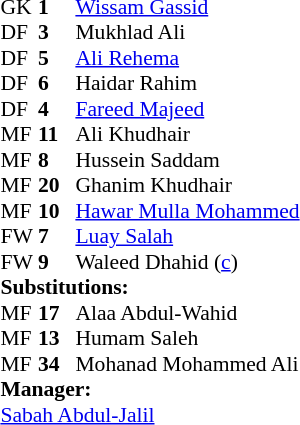<table style="font-size: 90%" cellspacing="0" cellpadding="0" align="center">
<tr>
<td colspan="4"></td>
</tr>
<tr>
<th width="25"></th>
<th width="25"></th>
</tr>
<tr>
<td>GK</td>
<td><strong>1</strong></td>
<td> <a href='#'>Wissam Gassid</a></td>
</tr>
<tr>
<td>DF</td>
<td><strong>3</strong></td>
<td> Mukhlad Ali</td>
</tr>
<tr>
<td>DF</td>
<td><strong>5</strong></td>
<td> <a href='#'>Ali Rehema</a></td>
</tr>
<tr>
<td>DF</td>
<td><strong>6</strong></td>
<td> Haidar Rahim</td>
</tr>
<tr>
<td>DF</td>
<td><strong>4</strong></td>
<td> <a href='#'>Fareed Majeed</a></td>
<td></td>
</tr>
<tr>
<td>MF</td>
<td><strong>11</strong></td>
<td> Ali Khudhair</td>
</tr>
<tr>
<td>MF</td>
<td><strong>8</strong></td>
<td> Hussein Saddam</td>
<td></td>
<td></td>
</tr>
<tr>
<td>MF</td>
<td><strong>20</strong></td>
<td> Ghanim Khudhair</td>
<td></td>
<td></td>
</tr>
<tr>
<td>MF</td>
<td><strong>10</strong></td>
<td> <a href='#'>Hawar Mulla Mohammed</a></td>
<td></td>
<td></td>
</tr>
<tr>
<td>FW</td>
<td><strong>7</strong></td>
<td> <a href='#'>Luay Salah</a></td>
</tr>
<tr>
<td>FW</td>
<td><strong>9</strong></td>
<td> Waleed Dhahid (<a href='#'>c</a>)</td>
</tr>
<tr>
<td colspan=4><strong>Substitutions:</strong></td>
</tr>
<tr>
<td>MF</td>
<td><strong>17</strong></td>
<td> Alaa Abdul-Wahid</td>
<td></td>
<td></td>
</tr>
<tr>
<td>MF</td>
<td><strong>13</strong></td>
<td> Humam Saleh</td>
<td></td>
<td></td>
</tr>
<tr>
<td>MF</td>
<td><strong>34</strong></td>
<td> Mohanad Mohammed Ali</td>
<td></td>
<td></td>
</tr>
<tr>
<td colspan=4><strong>Manager:</strong></td>
</tr>
<tr>
<td colspan="4"> <a href='#'>Sabah Abdul-Jalil</a></td>
</tr>
</table>
